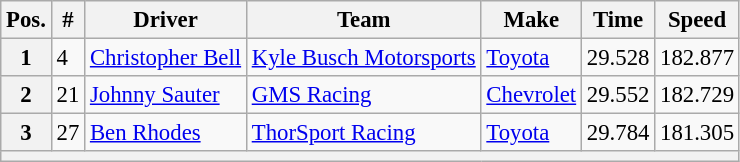<table class="wikitable" style="font-size:95%">
<tr>
<th>Pos.</th>
<th>#</th>
<th>Driver</th>
<th>Team</th>
<th>Make</th>
<th>Time</th>
<th>Speed</th>
</tr>
<tr>
<th>1</th>
<td>4</td>
<td><a href='#'>Christopher Bell</a></td>
<td><a href='#'>Kyle Busch Motorsports</a></td>
<td><a href='#'>Toyota</a></td>
<td>29.528</td>
<td>182.877</td>
</tr>
<tr>
<th>2</th>
<td>21</td>
<td><a href='#'>Johnny Sauter</a></td>
<td><a href='#'>GMS Racing</a></td>
<td><a href='#'>Chevrolet</a></td>
<td>29.552</td>
<td>182.729</td>
</tr>
<tr>
<th>3</th>
<td>27</td>
<td><a href='#'>Ben Rhodes</a></td>
<td><a href='#'>ThorSport Racing</a></td>
<td><a href='#'>Toyota</a></td>
<td>29.784</td>
<td>181.305</td>
</tr>
<tr>
<th colspan="7"></th>
</tr>
</table>
